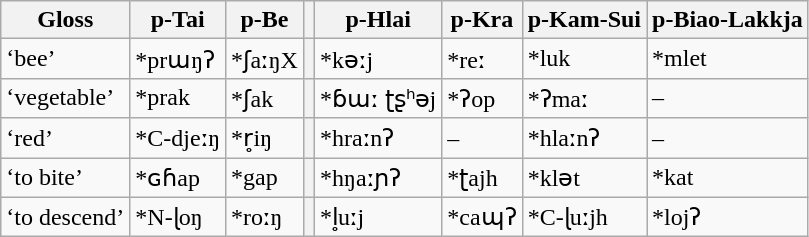<table class="wikitable">
<tr>
<th>Gloss</th>
<th>p-Tai</th>
<th>p-Be</th>
<th></th>
<th>p-Hlai</th>
<th>p-Kra</th>
<th>p-Kam-Sui</th>
<th>p-Biao-Lakkja</th>
</tr>
<tr>
<td>‘bee’</td>
<td>*prɯŋʔ</td>
<td>*ʃaːŋX</td>
<th></th>
<td>*kəːj</td>
<td>*reː</td>
<td>*luk</td>
<td>*mlet</td>
</tr>
<tr>
<td>‘vegetable’</td>
<td>*prak</td>
<td>*ʃak</td>
<th></th>
<td>*ɓɯː ʈʂʰəj</td>
<td>*ʔop</td>
<td>*ʔmaː</td>
<td>–</td>
</tr>
<tr>
<td>‘red’</td>
<td>*C-djeːŋ</td>
<td>*r̥iŋ</td>
<th></th>
<td>*hraːnʔ</td>
<td>–</td>
<td>*hlaːnʔ</td>
<td>–</td>
</tr>
<tr>
<td>‘to bite’</td>
<td>*ɢɦap</td>
<td>*gap</td>
<th></th>
<td>*hŋaːɲʔ</td>
<td>*ʈajh</td>
<td>*klət</td>
<td>*kat</td>
</tr>
<tr>
<td>‘to descend’</td>
<td>*N-ɭoŋ</td>
<td>*roːŋ</td>
<th></th>
<td>*l̥uːj</td>
<td>*caɰʔ</td>
<td>*C-ɭuːjh</td>
<td>*lojʔ</td>
</tr>
</table>
